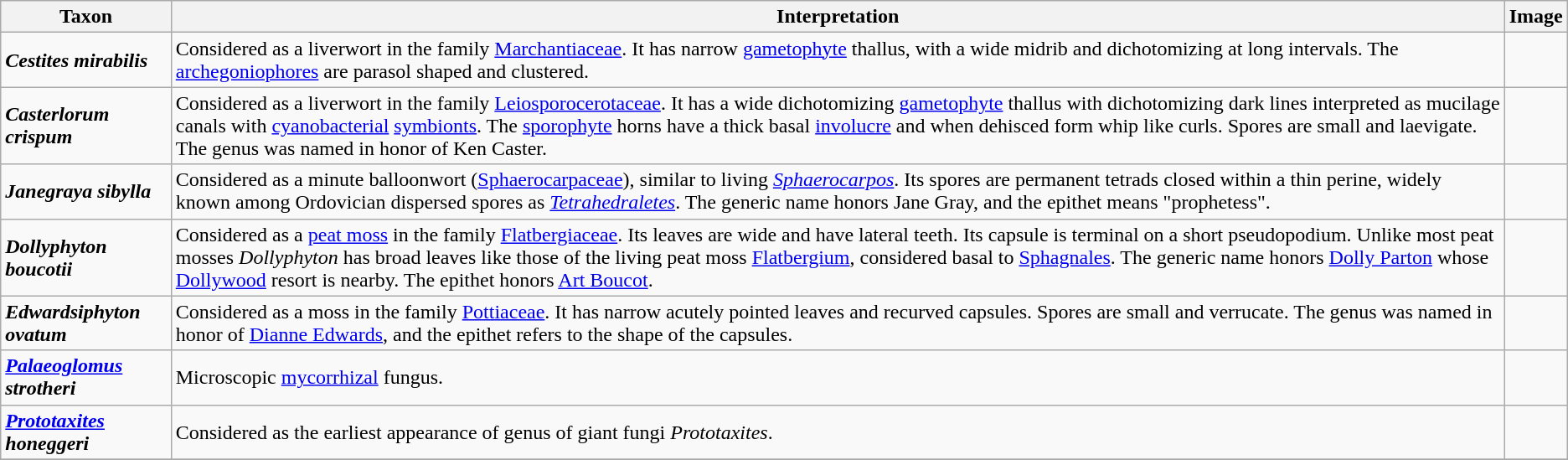<table class="wikitable" align="center">
<tr>
<th>Taxon</th>
<th>Interpretation</th>
<th>Image</th>
</tr>
<tr>
<td><strong><em>Cestites mirabilis</em></strong></td>
<td>Considered as a liverwort in the family <a href='#'>Marchantiaceae</a>. It has narrow <a href='#'>gametophyte</a> thallus, with a wide midrib and dichotomizing at long intervals. The <a href='#'>archegoniophores</a> are parasol shaped and clustered.</td>
<td><br></td>
</tr>
<tr>
<td><strong><em>Casterlorum crispum</em></strong></td>
<td>Considered as a liverwort in the family <a href='#'>Leiosporocerotaceae</a>. It has a wide dichotomizing <a href='#'>gametophyte</a> thallus with dichotomizing dark lines interpreted as mucilage canals with <a href='#'>cyanobacterial</a> <a href='#'>symbionts</a>. The <a href='#'>sporophyte</a> horns have a thick basal <a href='#'>involucre</a> and when dehisced form whip like curls. Spores are small and laevigate. The genus was named in honor of Ken Caster.</td>
<td><br></td>
</tr>
<tr>
<td><strong><em>Janegraya sibylla</em></strong></td>
<td>Considered as a minute balloonwort (<a href='#'>Sphaerocarpaceae</a>), similar  to living <em><a href='#'>Sphaerocarpos</a></em>. Its spores are permanent tetrads closed within a thin perine, widely known among Ordovician dispersed spores as <em><a href='#'>Tetrahedraletes</a></em>. The generic name honors Jane Gray, and the epithet means "prophetess".</td>
<td><br></td>
</tr>
<tr>
<td><strong><em>Dollyphyton boucotii</em></strong></td>
<td>Considered as a <a href='#'>peat moss</a> in the family <a href='#'>Flatbergiaceae</a>. Its leaves are wide and have lateral teeth. Its capsule is terminal on a short pseudopodium. Unlike most peat mosses <em>Dollyphyton</em> has broad leaves like those of the living peat moss <a href='#'>Flatbergium</a>, considered basal to <a href='#'>Sphagnales</a>. The generic name honors <a href='#'>Dolly Parton</a> whose <a href='#'>Dollywood</a> resort is nearby. The epithet honors <a href='#'>Art Boucot</a>.</td>
<td><br></td>
</tr>
<tr>
<td><strong><em>Edwardsiphyton ovatum</em></strong></td>
<td>Considered as a moss in the family <a href='#'>Pottiaceae</a>. It has narrow acutely pointed leaves and recurved capsules. Spores are small and verrucate.  The genus was named in honor of <a href='#'>Dianne Edwards</a>, and the epithet refers to the shape of the capsules.</td>
<td><br></td>
</tr>
<tr>
<td><strong><em><a href='#'>Palaeoglomus</a> strotheri</em></strong></td>
<td>Microscopic <a href='#'>mycorrhizal</a> fungus.</td>
<td><br></td>
</tr>
<tr>
<td><strong><em><a href='#'>Prototaxites</a> honeggeri</em></strong></td>
<td>Considered as the earliest appearance of genus of giant fungi <em>Prototaxites</em>.</td>
<td><br></td>
</tr>
<tr>
</tr>
</table>
